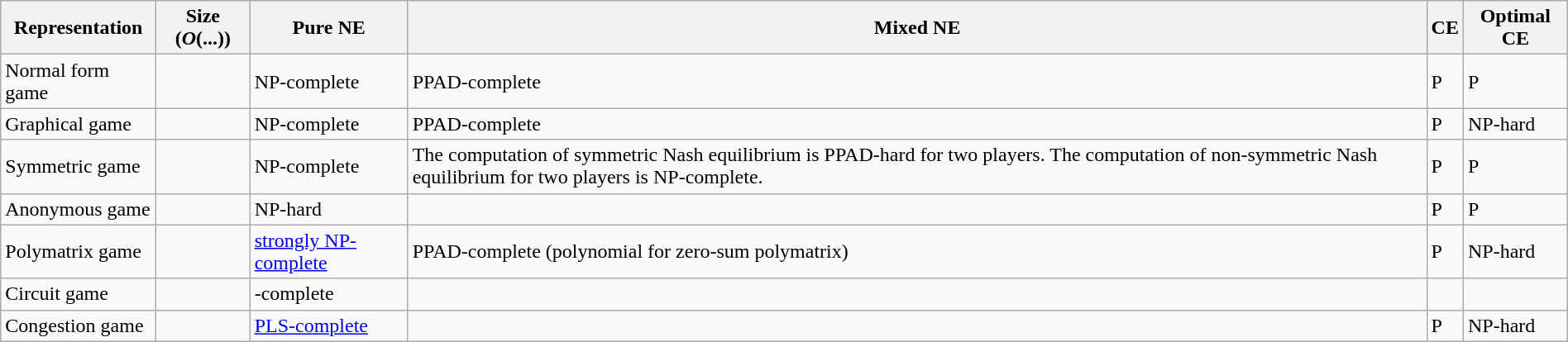<table class="wikitable" style="width:100%;">
<tr>
<th>Representation</th>
<th>Size (<em>O</em>(...))</th>
<th>Pure NE</th>
<th>Mixed NE</th>
<th>CE</th>
<th>Optimal CE</th>
</tr>
<tr>
<td>Normal form game</td>
<td></td>
<td>NP-complete</td>
<td>PPAD-complete</td>
<td>P</td>
<td>P</td>
</tr>
<tr>
<td>Graphical game</td>
<td></td>
<td>NP-complete</td>
<td>PPAD-complete</td>
<td>P</td>
<td>NP-hard</td>
</tr>
<tr>
<td>Symmetric game</td>
<td></td>
<td>NP-complete</td>
<td>The computation of symmetric Nash equilibrium is PPAD-hard for two players. The computation of non-symmetric Nash equilibrium for two players is NP-complete.</td>
<td>P</td>
<td>P</td>
</tr>
<tr>
<td>Anonymous game</td>
<td></td>
<td>NP-hard</td>
<td></td>
<td>P</td>
<td>P</td>
</tr>
<tr>
<td>Polymatrix game</td>
<td></td>
<td><a href='#'>strongly NP-complete</a></td>
<td>PPAD-complete (polynomial for zero-sum polymatrix)</td>
<td>P</td>
<td>NP-hard</td>
</tr>
<tr>
<td>Circuit game</td>
<td></td>
<td>-complete</td>
<td></td>
<td></td>
<td></td>
</tr>
<tr>
<td>Congestion game</td>
<td></td>
<td><a href='#'>PLS-complete</a></td>
<td></td>
<td>P</td>
<td>NP-hard</td>
</tr>
</table>
